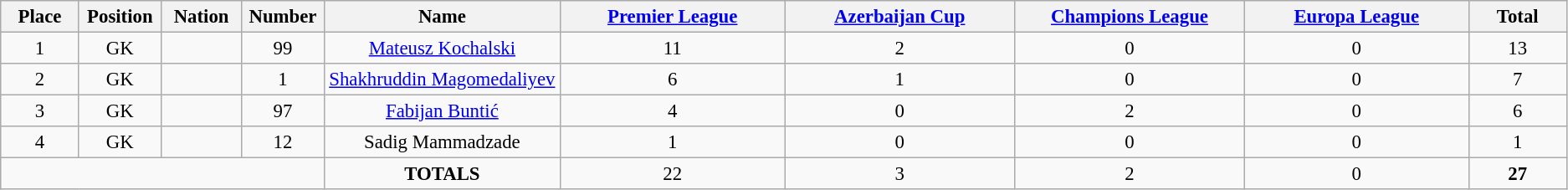<table class="wikitable" style="font-size: 95%; text-align: center;">
<tr>
<th width=60>Place</th>
<th width=60>Position</th>
<th width=60>Nation</th>
<th width=60>Number</th>
<th width=200>Name</th>
<th width=200><a href='#'>Premier League</a></th>
<th width=200><a href='#'>Azerbaijan Cup</a></th>
<th width=200><a href='#'>Champions League</a></th>
<th width=200><a href='#'>Europa League</a></th>
<th width=80><strong>Total</strong></th>
</tr>
<tr>
<td>1</td>
<td>GK</td>
<td></td>
<td>99</td>
<td><a href='#'>Mateusz Kochalski</a></td>
<td>11</td>
<td>2</td>
<td>0</td>
<td>0</td>
<td>13</td>
</tr>
<tr>
<td>2</td>
<td>GK</td>
<td></td>
<td>1</td>
<td><a href='#'>Shakhruddin Magomedaliyev</a></td>
<td>6</td>
<td>1</td>
<td>0</td>
<td>0</td>
<td>7</td>
</tr>
<tr>
<td>3</td>
<td>GK</td>
<td></td>
<td>97</td>
<td><a href='#'>Fabijan Buntić</a></td>
<td>4</td>
<td>0</td>
<td>2</td>
<td>0</td>
<td>6</td>
</tr>
<tr>
<td>4</td>
<td>GK</td>
<td></td>
<td>12</td>
<td>Sadig Mammadzade</td>
<td>1</td>
<td>0</td>
<td>0</td>
<td>0</td>
<td>1</td>
</tr>
<tr>
<td colspan="4"></td>
<td><strong>TOTALS</strong></td>
<td>22</td>
<td>3</td>
<td>2</td>
<td>0</td>
<td><strong>27</strong></td>
</tr>
</table>
